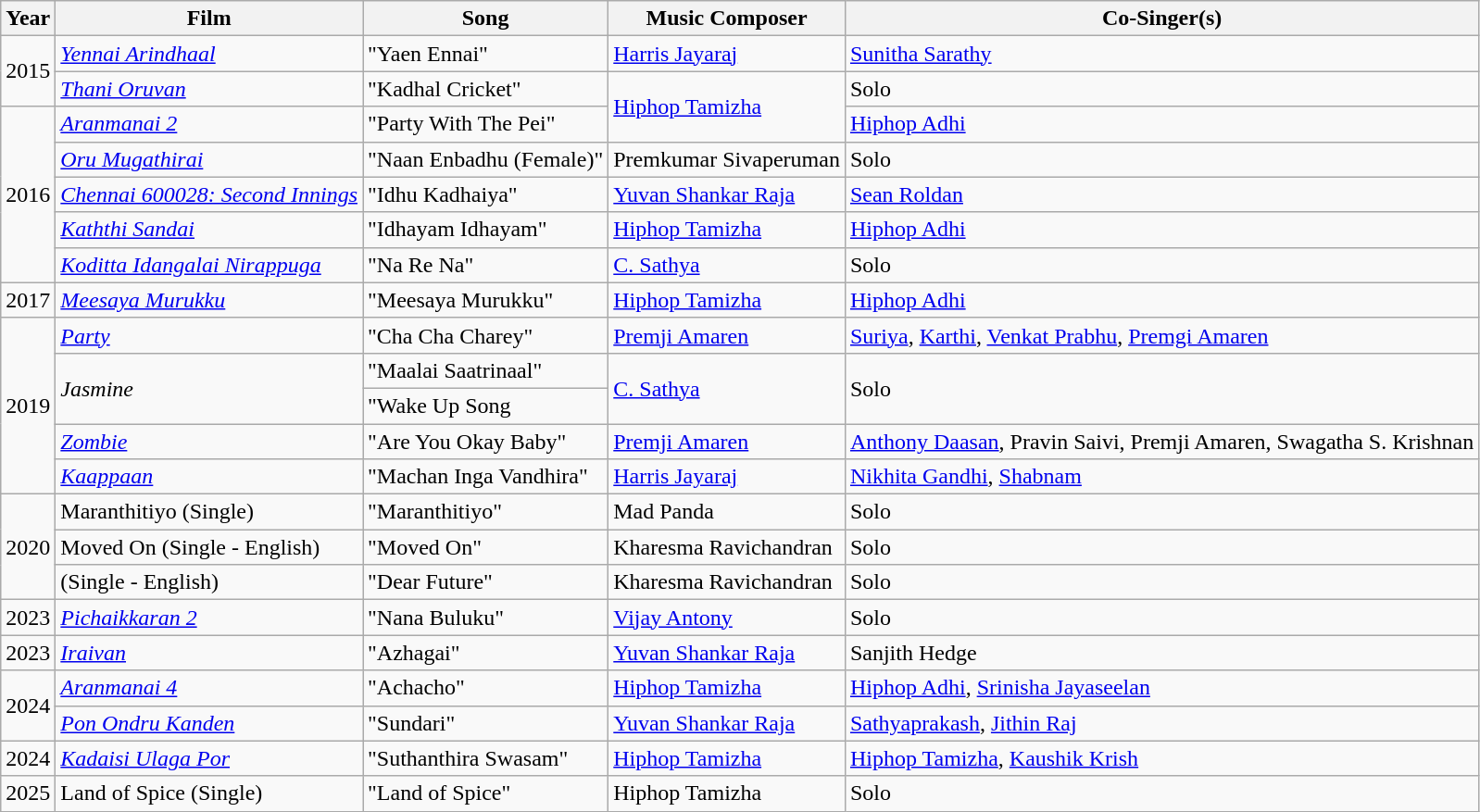<table class="wikitable">
<tr>
<th>Year</th>
<th>Film</th>
<th>Song</th>
<th>Music Composer</th>
<th>Co-Singer(s)</th>
</tr>
<tr>
<td rowspan="2">2015</td>
<td><em><a href='#'>Yennai Arindhaal</a></em></td>
<td>"Yaen Ennai"</td>
<td><a href='#'>Harris Jayaraj</a></td>
<td><a href='#'>Sunitha Sarathy</a></td>
</tr>
<tr>
<td><em><a href='#'>Thani Oruvan</a></em></td>
<td>"Kadhal Cricket"</td>
<td rowspan="2"><a href='#'>Hiphop Tamizha</a></td>
<td>Solo</td>
</tr>
<tr>
<td rowspan="5">2016</td>
<td><em><a href='#'>Aranmanai 2</a></em></td>
<td>"Party With The Pei"</td>
<td><a href='#'>Hiphop Adhi</a></td>
</tr>
<tr>
<td><em><a href='#'>Oru Mugathirai</a></em></td>
<td>"Naan Enbadhu (Female)"</td>
<td>Premkumar Sivaperuman</td>
<td>Solo</td>
</tr>
<tr>
<td><em><a href='#'>Chennai 600028: Second Innings</a></em></td>
<td>"Idhu Kadhaiya"</td>
<td><a href='#'>Yuvan Shankar Raja</a></td>
<td><a href='#'>Sean Roldan</a></td>
</tr>
<tr>
<td><em><a href='#'>Kaththi Sandai</a></em></td>
<td>"Idhayam Idhayam"</td>
<td><a href='#'>Hiphop Tamizha</a></td>
<td><a href='#'>Hiphop Adhi</a></td>
</tr>
<tr>
<td><em><a href='#'>Koditta Idangalai Nirappuga</a></em></td>
<td>"Na Re Na"</td>
<td><a href='#'>C. Sathya</a></td>
<td>Solo</td>
</tr>
<tr>
<td>2017</td>
<td><em><a href='#'>Meesaya Murukku</a></em></td>
<td>"Meesaya Murukku" </td>
<td><a href='#'>Hiphop Tamizha</a></td>
<td><a href='#'>Hiphop Adhi</a></td>
</tr>
<tr>
<td rowspan="5">2019</td>
<td><em><a href='#'>Party</a></em></td>
<td>"Cha Cha Charey"</td>
<td><a href='#'>Premji Amaren</a></td>
<td><a href='#'>Suriya</a>, <a href='#'>Karthi</a>, <a href='#'>Venkat Prabhu</a>, <a href='#'>Premgi Amaren</a></td>
</tr>
<tr>
<td rowspan="2"><em>Jasmine</em></td>
<td>"Maalai Saatrinaal"</td>
<td rowspan="2"><a href='#'>C. Sathya</a></td>
<td rowspan="2">Solo</td>
</tr>
<tr>
<td>"Wake Up Song</td>
</tr>
<tr>
<td><em><a href='#'>Zombie</a></em></td>
<td>"Are You Okay Baby"</td>
<td><a href='#'>Premji Amaren</a></td>
<td><a href='#'>Anthony Daasan</a>, Pravin Saivi, Premji Amaren, Swagatha S. Krishnan</td>
</tr>
<tr>
<td><em><a href='#'>Kaappaan</a></em></td>
<td>"Machan Inga Vandhira"</td>
<td><a href='#'>Harris Jayaraj</a></td>
<td><a href='#'>Nikhita Gandhi</a>, <a href='#'>Shabnam</a></td>
</tr>
<tr>
<td rowspan="3">2020</td>
<td>Maranthitiyo (Single)</td>
<td>"Maranthitiyo"</td>
<td>Mad Panda</td>
<td>Solo</td>
</tr>
<tr>
<td>Moved On (Single - English)</td>
<td>"Moved On"</td>
<td>Kharesma Ravichandran</td>
<td>Solo</td>
</tr>
<tr>
<td> (Single - English)</td>
<td>"Dear Future"</td>
<td>Kharesma Ravichandran</td>
<td>Solo</td>
</tr>
<tr>
<td>2023</td>
<td><em><a href='#'>Pichaikkaran 2</a></em></td>
<td>"Nana Buluku"</td>
<td><a href='#'>Vijay Antony</a></td>
<td>Solo</td>
</tr>
<tr>
<td>2023</td>
<td><em><a href='#'>Iraivan</a></em></td>
<td>"Azhagai"</td>
<td><a href='#'>Yuvan Shankar Raja</a></td>
<td>Sanjith Hedge</td>
</tr>
<tr>
<td rowspan="2">2024</td>
<td><em><a href='#'>Aranmanai 4</a></em></td>
<td>"Achacho"</td>
<td><a href='#'>Hiphop Tamizha</a></td>
<td><a href='#'>Hiphop Adhi</a>, <a href='#'>Srinisha Jayaseelan</a></td>
</tr>
<tr>
<td><em><a href='#'>Pon Ondru Kanden</a></em></td>
<td>"Sundari"</td>
<td><a href='#'>Yuvan Shankar Raja</a></td>
<td><a href='#'>Sathyaprakash</a>, <a href='#'>Jithin Raj</a></td>
</tr>
<tr>
<td>2024</td>
<td><em><a href='#'>Kadaisi Ulaga Por </a></em></td>
<td>"Suthanthira Swasam"</td>
<td><a href='#'>Hiphop Tamizha</a></td>
<td><a href='#'>Hiphop Tamizha</a>, <a href='#'>Kaushik Krish</a></td>
</tr>
<tr>
<td>2025</td>
<td>Land of Spice (Single)</td>
<td>"Land of Spice"</td>
<td>Hiphop Tamizha</td>
<td>Solo</td>
</tr>
</table>
